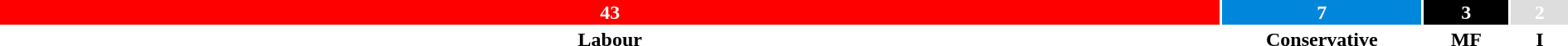<table style="width:100%; text-align:center;">
<tr style="color:white;">
<td style="background:red; width:78.18%;"><strong>43</strong></td>
<td style="background:#0087DC; width:12.73%;"><strong>7</strong></td>
<td style="background:black; width:5.46%;"><strong>3</strong></td>
<td style="background:#DDDDDD; width:3.63%;"><strong>2</strong></td>
</tr>
<tr>
<td><span><strong>Labour</strong></span></td>
<td><span><strong>Conservative</strong></span></td>
<td><span><strong>MF</strong></span></td>
<td><span><strong>I</strong></span></td>
</tr>
</table>
